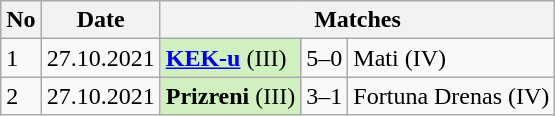<table class="wikitable">
<tr>
<th>No</th>
<th>Date</th>
<th colspan="3">Matches</th>
</tr>
<tr>
<td>1</td>
<td>27.10.2021</td>
<td style="background:#d0f0c0;"><a href='#'><strong>KEK-u</strong></a> (III)</td>
<td align="center">5–0</td>
<td>Mati (IV)</td>
</tr>
<tr>
<td>2</td>
<td>27.10.2021</td>
<td style="background:#d0f0c0;"><strong>Prizreni</strong> (III)</td>
<td align="center">3–1</td>
<td>Fortuna Drenas (IV)</td>
</tr>
</table>
